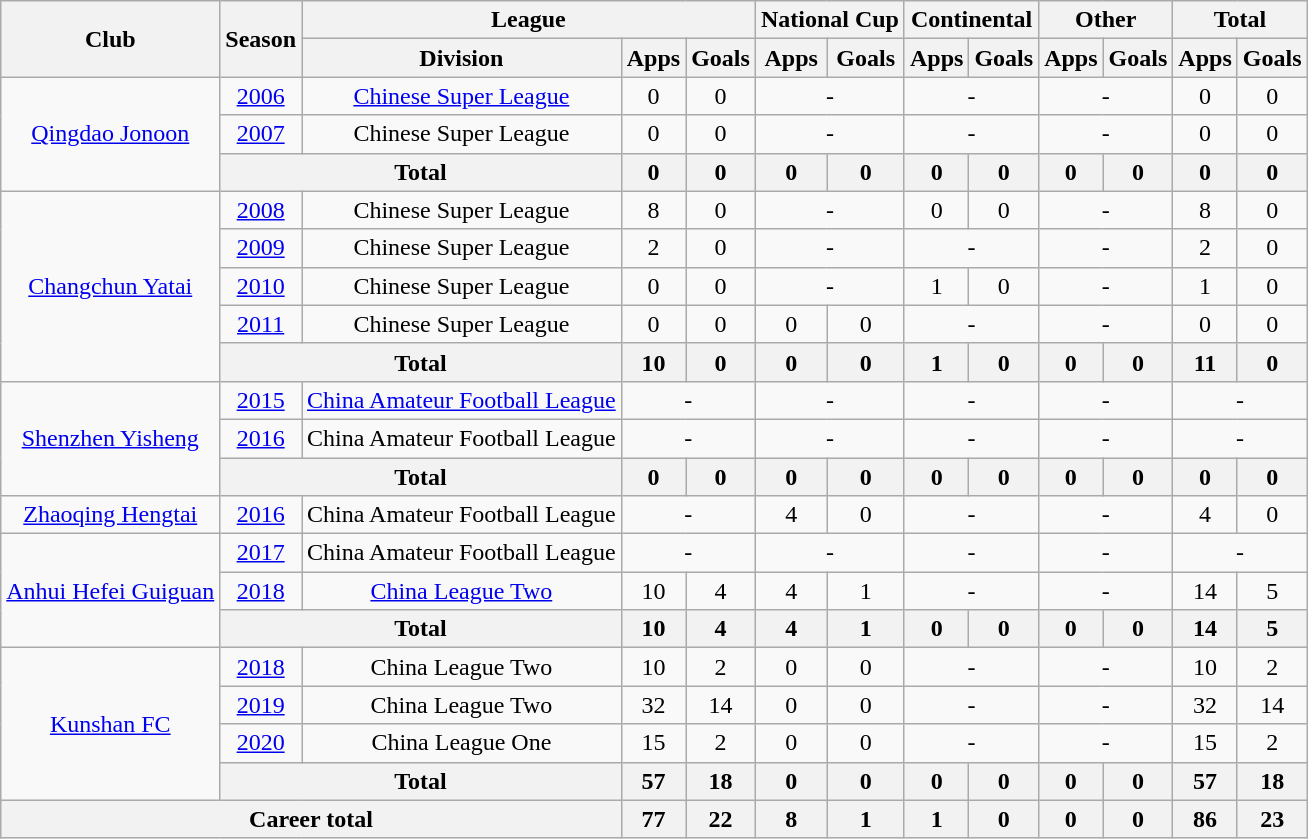<table class="wikitable" style="text-align: center">
<tr>
<th rowspan="2">Club</th>
<th rowspan="2">Season</th>
<th colspan="3">League</th>
<th colspan="2">National Cup</th>
<th colspan="2">Continental</th>
<th colspan="2">Other</th>
<th colspan="2">Total</th>
</tr>
<tr>
<th>Division</th>
<th>Apps</th>
<th>Goals</th>
<th>Apps</th>
<th>Goals</th>
<th>Apps</th>
<th>Goals</th>
<th>Apps</th>
<th>Goals</th>
<th>Apps</th>
<th>Goals</th>
</tr>
<tr>
<td rowspan=3><a href='#'>Qingdao Jonoon</a></td>
<td><a href='#'>2006</a></td>
<td><a href='#'>Chinese Super League</a></td>
<td>0</td>
<td>0</td>
<td colspan="2">-</td>
<td colspan="2">-</td>
<td colspan="2">-</td>
<td>0</td>
<td>0</td>
</tr>
<tr>
<td><a href='#'>2007</a></td>
<td>Chinese Super League</td>
<td>0</td>
<td>0</td>
<td colspan="2">-</td>
<td colspan="2">-</td>
<td colspan="2">-</td>
<td>0</td>
<td>0</td>
</tr>
<tr>
<th colspan="2"><strong>Total</strong></th>
<th>0</th>
<th>0</th>
<th>0</th>
<th>0</th>
<th>0</th>
<th>0</th>
<th>0</th>
<th>0</th>
<th>0</th>
<th>0</th>
</tr>
<tr>
<td rowspan=5><a href='#'>Changchun Yatai</a></td>
<td><a href='#'>2008</a></td>
<td>Chinese Super League</td>
<td>8</td>
<td>0</td>
<td colspan="2">-</td>
<td>0</td>
<td>0</td>
<td colspan="2">-</td>
<td>8</td>
<td>0</td>
</tr>
<tr>
<td><a href='#'>2009</a></td>
<td>Chinese Super League</td>
<td>2</td>
<td>0</td>
<td colspan="2">-</td>
<td colspan="2">-</td>
<td colspan="2">-</td>
<td>2</td>
<td>0</td>
</tr>
<tr>
<td><a href='#'>2010</a></td>
<td>Chinese Super League</td>
<td>0</td>
<td>0</td>
<td colspan="2">-</td>
<td>1</td>
<td>0</td>
<td colspan="2">-</td>
<td>1</td>
<td>0</td>
</tr>
<tr>
<td><a href='#'>2011</a></td>
<td>Chinese Super League</td>
<td>0</td>
<td>0</td>
<td>0</td>
<td>0</td>
<td colspan="2">-</td>
<td colspan="2">-</td>
<td>0</td>
<td>0</td>
</tr>
<tr>
<th colspan="2"><strong>Total</strong></th>
<th>10</th>
<th>0</th>
<th>0</th>
<th>0</th>
<th>1</th>
<th>0</th>
<th>0</th>
<th>0</th>
<th>11</th>
<th>0</th>
</tr>
<tr>
<td rowspan=3><a href='#'>Shenzhen Yisheng</a></td>
<td><a href='#'>2015</a></td>
<td><a href='#'>China Amateur Football League</a></td>
<td colspan="2">-</td>
<td colspan="2">-</td>
<td colspan="2">-</td>
<td colspan="2">-</td>
<td colspan="2">-</td>
</tr>
<tr>
<td><a href='#'>2016</a></td>
<td>China Amateur Football League</td>
<td colspan="2">-</td>
<td colspan="2">-</td>
<td colspan="2">-</td>
<td colspan="2">-</td>
<td colspan="2">-</td>
</tr>
<tr>
<th colspan="2"><strong>Total</strong></th>
<th>0</th>
<th>0</th>
<th>0</th>
<th>0</th>
<th>0</th>
<th>0</th>
<th>0</th>
<th>0</th>
<th>0</th>
<th>0</th>
</tr>
<tr>
<td><a href='#'>Zhaoqing Hengtai</a></td>
<td><a href='#'>2016</a></td>
<td>China Amateur Football League</td>
<td colspan="2">-</td>
<td>4</td>
<td>0</td>
<td colspan="2">-</td>
<td colspan="2">-</td>
<td>4</td>
<td>0</td>
</tr>
<tr>
<td rowspan=3><a href='#'>Anhui Hefei Guiguan</a></td>
<td><a href='#'>2017</a></td>
<td>China Amateur Football League</td>
<td colspan="2">-</td>
<td colspan="2">-</td>
<td colspan="2">-</td>
<td colspan="2">-</td>
<td colspan="2">-</td>
</tr>
<tr>
<td><a href='#'>2018</a></td>
<td><a href='#'>China League Two</a></td>
<td>10</td>
<td>4</td>
<td>4</td>
<td>1</td>
<td colspan="2">-</td>
<td colspan="2">-</td>
<td>14</td>
<td>5</td>
</tr>
<tr>
<th colspan="2"><strong>Total</strong></th>
<th>10</th>
<th>4</th>
<th>4</th>
<th>1</th>
<th>0</th>
<th>0</th>
<th>0</th>
<th>0</th>
<th>14</th>
<th>5</th>
</tr>
<tr>
<td rowspan=4><a href='#'>Kunshan FC</a></td>
<td><a href='#'>2018</a></td>
<td>China League Two</td>
<td>10</td>
<td>2</td>
<td>0</td>
<td>0</td>
<td colspan="2">-</td>
<td colspan="2">-</td>
<td>10</td>
<td>2</td>
</tr>
<tr>
<td><a href='#'>2019</a></td>
<td>China League Two</td>
<td>32</td>
<td>14</td>
<td>0</td>
<td>0</td>
<td colspan="2">-</td>
<td colspan="2">-</td>
<td>32</td>
<td>14</td>
</tr>
<tr>
<td><a href='#'>2020</a></td>
<td>China League One</td>
<td>15</td>
<td>2</td>
<td>0</td>
<td>0</td>
<td colspan="2">-</td>
<td colspan="2">-</td>
<td>15</td>
<td>2</td>
</tr>
<tr>
<th colspan="2"><strong>Total</strong></th>
<th>57</th>
<th>18</th>
<th>0</th>
<th>0</th>
<th>0</th>
<th>0</th>
<th>0</th>
<th>0</th>
<th>57</th>
<th>18</th>
</tr>
<tr>
<th colspan=3>Career total</th>
<th>77</th>
<th>22</th>
<th>8</th>
<th>1</th>
<th>1</th>
<th>0</th>
<th>0</th>
<th>0</th>
<th>86</th>
<th>23</th>
</tr>
</table>
